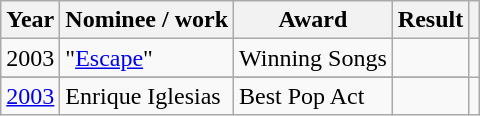<table class="wikitable">
<tr>
<th>Year</th>
<th>Nominee / work</th>
<th>Award</th>
<th>Result</th>
<th></th>
</tr>
<tr>
<td rowspan="1" align="center">2003</td>
<td>"<a href='#'>Escape</a>"</td>
<td>Winning Songs</td>
<td></td>
<td></td>
</tr>
<tr>
</tr>
<tr>
<td><a href='#'>2003</a></td>
<td>Enrique Iglesias</td>
<td>Best Pop Act</td>
<td></td>
</tr>
</table>
